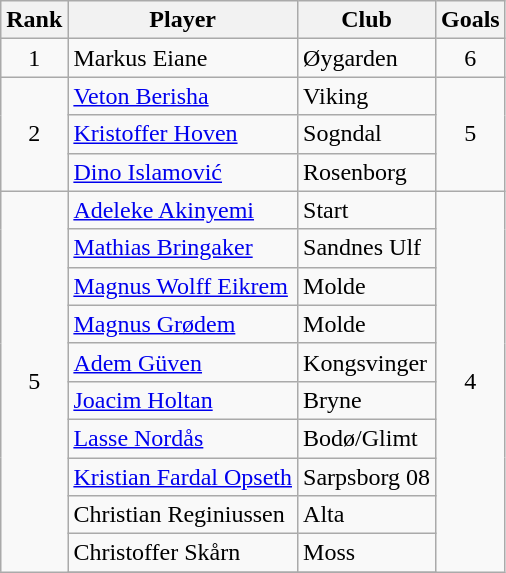<table class="wikitable" style="text-align:center">
<tr>
<th>Rank</th>
<th>Player</th>
<th>Club</th>
<th>Goals</th>
</tr>
<tr>
<td rowspan="1">1</td>
<td align=left> Markus Eiane</td>
<td align=left>Øygarden</td>
<td rowspan="1">6</td>
</tr>
<tr>
<td rowspan="3">2</td>
<td align=left> <a href='#'>Veton Berisha</a></td>
<td align=left>Viking</td>
<td rowspan="3">5</td>
</tr>
<tr>
<td align=left> <a href='#'>Kristoffer Hoven</a></td>
<td align=left>Sogndal</td>
</tr>
<tr>
<td align=left> <a href='#'>Dino Islamović</a></td>
<td align=left>Rosenborg</td>
</tr>
<tr>
<td rowspan="11">5</td>
<td align=left> <a href='#'>Adeleke Akinyemi</a></td>
<td align=left>Start</td>
<td rowspan="11">4</td>
</tr>
<tr>
<td align=left> <a href='#'>Mathias Bringaker</a></td>
<td align=left>Sandnes Ulf</td>
</tr>
<tr>
<td align=left> <a href='#'>Magnus Wolff Eikrem</a></td>
<td align=left>Molde</td>
</tr>
<tr>
<td align=left> <a href='#'>Magnus Grødem</a></td>
<td align=left>Molde</td>
</tr>
<tr>
<td align=left> <a href='#'>Adem Güven</a></td>
<td align=left>Kongsvinger</td>
</tr>
<tr>
<td align=left> <a href='#'>Joacim Holtan</a></td>
<td align=left>Bryne</td>
</tr>
<tr>
<td align=left> <a href='#'>Lasse Nordås</a></td>
<td align=left>Bodø/Glimt</td>
</tr>
<tr>
<td align=left> <a href='#'>Kristian Fardal Opseth</a></td>
<td align=left>Sarpsborg 08</td>
</tr>
<tr>
<td align=left> Christian Reginiussen</td>
<td align=left>Alta</td>
</tr>
<tr>
<td align=left> Christoffer Skårn</td>
<td align=left>Moss</td>
</tr>
<tr>
</tr>
</table>
